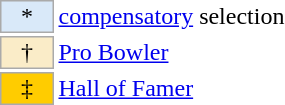<table border=0 cellspacing="0" cellpadding="8">
<tr>
<td><br><table style=margin:0.75em 0 0 0.5em">
<tr>
<td style="background:#d9e9f9;border:1px solid #aaa;width:2em;text-align:center">*</td>
<td><a href='#'>compensatory</a> selection</td>
<td></td>
</tr>
<tr>
<td style="background:#faecc8;border:1px solid #aaa;width:2em;text-align:center">†</td>
<td><a href='#'>Pro Bowler</a></td>
</tr>
<tr>
<td style="background-color:#FFCC00;border:1px solid #aaaaaa;width:2em;text-align:center">‡</td>
<td><a href='#'>Hall of Famer</a></td>
</tr>
</table>
</td>
<td cellspacing="2"><br></td>
</tr>
</table>
